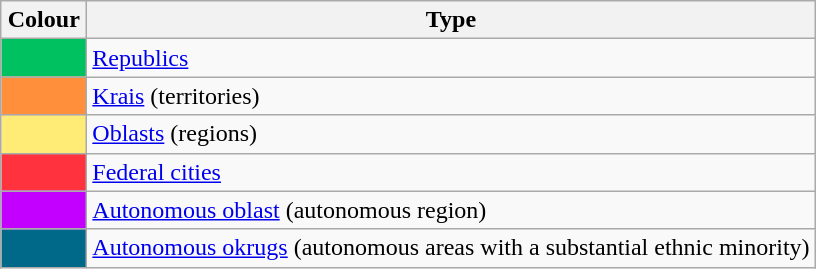<table class="wikitable" style="width:auto; text-align:left;">
<tr>
<th>Colour</th>
<th>Type</th>
</tr>
<tr>
<td style="background:#00C160; width:50px;"></td>
<td><a href='#'>Republics</a></td>
</tr>
<tr>
<td style="background:#FF8F3A; width:50px;"></td>
<td><a href='#'>Krais</a> (territories)</td>
</tr>
<tr>
<td style="background:#FFEC77; width:50px;"></td>
<td><a href='#'>Oblasts</a> (regions)</td>
</tr>
<tr>
<td style="background:#FF323D; width:50px;"></td>
<td><a href='#'>Federal cities</a></td>
</tr>
<tr>
<td style="background:#C300FF; width:50px;"></td>
<td><a href='#'>Autonomous oblast</a> (autonomous region)</td>
</tr>
<tr>
<td style="background:#006989; width:50px;"></td>
<td><a href='#'>Autonomous okrugs</a> (autonomous areas with a substantial ethnic minority)</td>
</tr>
</table>
